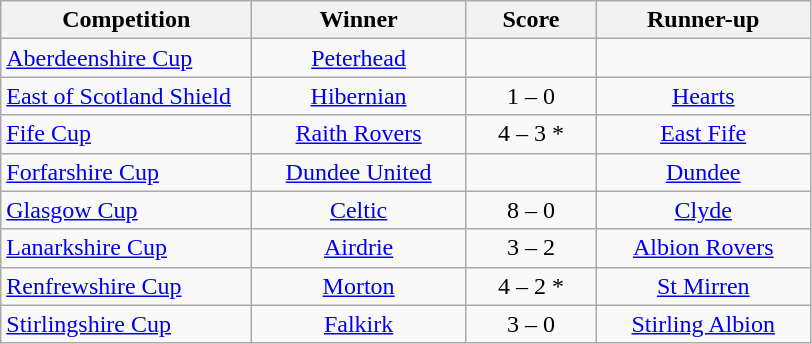<table class="wikitable" style="text-align: center;">
<tr>
<th width=160>Competition</th>
<th width=135>Winner</th>
<th width=80>Score</th>
<th width=135>Runner-up</th>
</tr>
<tr>
<td align=left><a href='#'>Aberdeenshire Cup</a></td>
<td><a href='#'>Peterhead</a></td>
<td></td>
<td></td>
</tr>
<tr>
<td align=left><a href='#'>East of Scotland Shield</a></td>
<td><a href='#'>Hibernian</a></td>
<td>1 – 0 </td>
<td><a href='#'>Hearts</a></td>
</tr>
<tr>
<td align=left><a href='#'>Fife Cup</a></td>
<td><a href='#'>Raith Rovers</a></td>
<td>4 – 3 *</td>
<td><a href='#'>East Fife</a></td>
</tr>
<tr>
<td align=left><a href='#'>Forfarshire Cup</a></td>
<td><a href='#'>Dundee United</a></td>
<td></td>
<td><a href='#'>Dundee</a></td>
</tr>
<tr>
<td align=left><a href='#'>Glasgow Cup</a></td>
<td><a href='#'>Celtic</a></td>
<td>8 – 0</td>
<td><a href='#'>Clyde</a></td>
</tr>
<tr>
<td align=left><a href='#'>Lanarkshire Cup</a></td>
<td><a href='#'>Airdrie</a></td>
<td>3 – 2</td>
<td><a href='#'>Albion Rovers</a></td>
</tr>
<tr>
<td align=left><a href='#'>Renfrewshire Cup</a></td>
<td><a href='#'>Morton</a></td>
<td>4 – 2 *</td>
<td><a href='#'>St Mirren</a></td>
</tr>
<tr>
<td align=left><a href='#'>Stirlingshire Cup</a></td>
<td><a href='#'>Falkirk</a></td>
<td>3 – 0</td>
<td><a href='#'>Stirling Albion</a></td>
</tr>
</table>
